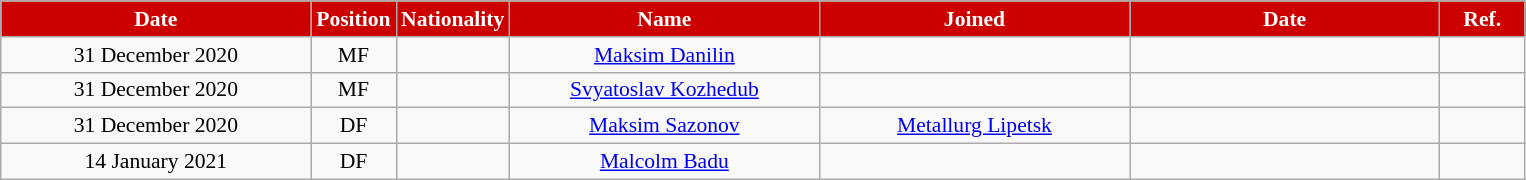<table class="wikitable"  style="text-align:center; font-size:90%; ">
<tr>
<th style="background:#CD0000; color:white; width:200px;">Date</th>
<th style="background:#CD0000; color:white; width:50px;">Position</th>
<th style="background:#CD0000; color:white; width:50px;">Nationality</th>
<th style="background:#CD0000; color:white; width:200px;">Name</th>
<th style="background:#CD0000; color:white; width:200px;">Joined</th>
<th style="background:#CD0000; color:white; width:200px;">Date</th>
<th style="background:#CD0000; color:white; width:50px;">Ref.</th>
</tr>
<tr>
<td>31 December 2020</td>
<td>MF</td>
<td></td>
<td><a href='#'>Maksim Danilin</a></td>
<td></td>
<td></td>
<td></td>
</tr>
<tr>
<td>31 December 2020</td>
<td>MF</td>
<td></td>
<td><a href='#'>Svyatoslav Kozhedub</a></td>
<td></td>
<td></td>
<td></td>
</tr>
<tr>
<td>31 December 2020</td>
<td>DF</td>
<td></td>
<td><a href='#'>Maksim Sazonov</a></td>
<td><a href='#'>Metallurg Lipetsk</a></td>
<td></td>
<td></td>
</tr>
<tr>
<td>14 January 2021</td>
<td>DF</td>
<td></td>
<td><a href='#'>Malcolm Badu</a></td>
<td></td>
<td></td>
<td></td>
</tr>
</table>
